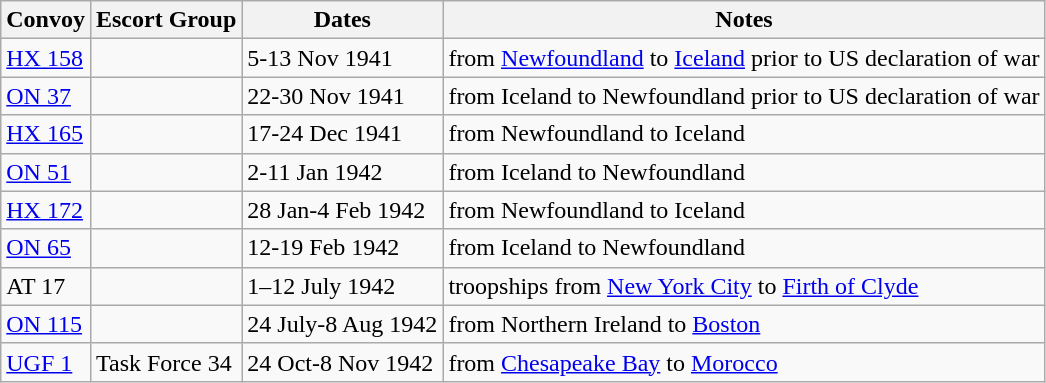<table class="wikitable">
<tr>
<th>Convoy</th>
<th>Escort Group</th>
<th>Dates</th>
<th>Notes</th>
</tr>
<tr>
<td><a href='#'>HX 158</a></td>
<td></td>
<td>5-13 Nov 1941</td>
<td>from <a href='#'>Newfoundland</a> to <a href='#'>Iceland</a> prior to US declaration of war</td>
</tr>
<tr>
<td><a href='#'>ON 37</a></td>
<td></td>
<td>22-30 Nov 1941</td>
<td>from Iceland to Newfoundland prior to US declaration of war</td>
</tr>
<tr>
<td><a href='#'>HX 165</a></td>
<td></td>
<td>17-24 Dec 1941</td>
<td>from Newfoundland to Iceland</td>
</tr>
<tr>
<td><a href='#'>ON 51</a></td>
<td></td>
<td>2-11 Jan 1942</td>
<td>from Iceland to Newfoundland</td>
</tr>
<tr>
<td><a href='#'>HX 172</a></td>
<td></td>
<td>28 Jan-4 Feb 1942</td>
<td>from Newfoundland to Iceland</td>
</tr>
<tr>
<td><a href='#'>ON 65</a></td>
<td></td>
<td>12-19 Feb 1942</td>
<td>from Iceland to Newfoundland</td>
</tr>
<tr>
<td>AT 17</td>
<td></td>
<td>1–12 July 1942</td>
<td>troopships from <a href='#'>New York City</a> to <a href='#'>Firth of Clyde</a></td>
</tr>
<tr>
<td><a href='#'>ON 115</a></td>
<td></td>
<td>24 July-8 Aug 1942</td>
<td>from Northern Ireland to <a href='#'>Boston</a></td>
</tr>
<tr>
<td><a href='#'>UGF 1</a></td>
<td>Task Force 34</td>
<td>24 Oct-8 Nov 1942</td>
<td>from <a href='#'>Chesapeake Bay</a> to <a href='#'>Morocco</a></td>
</tr>
</table>
